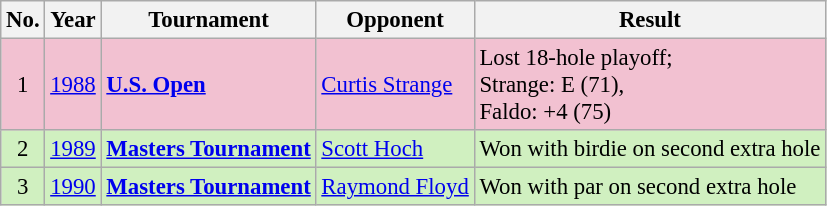<table class="wikitable" style="font-size:95%;">
<tr>
<th>No.</th>
<th>Year</th>
<th>Tournament</th>
<th>Opponent</th>
<th>Result</th>
</tr>
<tr style="background:#F2C1D1;">
<td align=center>1</td>
<td><a href='#'>1988</a></td>
<td><strong><a href='#'>U.S. Open</a></strong></td>
<td> <a href='#'>Curtis Strange</a></td>
<td>Lost 18-hole playoff;<br>Strange: E (71),<br>Faldo: +4 (75)</td>
</tr>
<tr style="background:#D0F0C0;">
<td align=center>2</td>
<td><a href='#'>1989</a></td>
<td><strong><a href='#'>Masters Tournament</a></strong></td>
<td> <a href='#'>Scott Hoch</a></td>
<td>Won with birdie on second extra hole</td>
</tr>
<tr style="background:#D0F0C0;">
<td align=center>3</td>
<td><a href='#'>1990</a></td>
<td><strong><a href='#'>Masters Tournament</a></strong></td>
<td> <a href='#'>Raymond Floyd</a></td>
<td>Won with par on second extra hole</td>
</tr>
</table>
